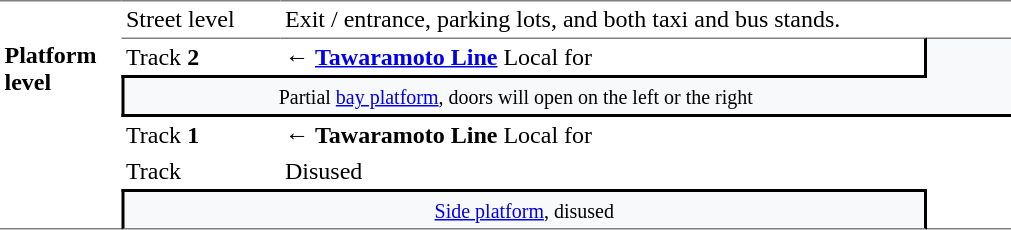<table border=0 cellspacing=0 cellpadding=3>
<tr>
<td style="border-top: 1px solid gray;" width=75></td>
<td style="border-top: 1px solid gray;" width=100 valign=top>Street level</td>
<td style="border-top: 1px solid gray;" width=425 valign=top>Exit / entrance, parking lots, and both taxi and bus stands.</td>
<td style="border-top: 1px solid gray;" width=50></td>
</tr>
<tr>
<td style="border-bottom: 1px solid gray;" rowspan=5 valign=top><strong>Platform level</strong></td>
<td style="border-top: 1px solid gray;">Track <strong>2</strong></td>
<td style="border-top: 1px solid gray; border-right: 2px solid black;">←  <strong><a href='#'>Tawaramoto Line</a></strong>  Local for </td>
<td style="border-top: 1px solid gray; background-color:#f8f9fa;"></td>
</tr>
<tr>
<td style="border-top: 2px solid black; border-left: 2px solid black; border-bottom: 2px solid black; background-color:#f8f9fa;text-align:center;" colspan=2><small>Partial <a href='#'>bay platform</a>, doors will open on the left or the right    </small></td>
<td style="border-bottom: 2px solid black; background-color:#f8f9fa;" width=50></td>
</tr>
<tr>
<td style="">Track <strong>1</strong></td>
<td style="">←  <strong>Tawaramoto Line</strong>  Local for </td>
</tr>
<tr>
<td style="">Track</td>
<td style="">Disused</td>
</tr>
<tr>
<td style="border-top: 2px solid black; border-right: 2px solid black; border-left: 2px solid black; border-bottom: 1px solid gray; background-color:#f8f9fa;text-align:center;" colspan=2><small><a href='#'>Side platform</a>, disused</small></td>
<td style="border-bottom: 1px solid gray;"></td>
</tr>
</table>
